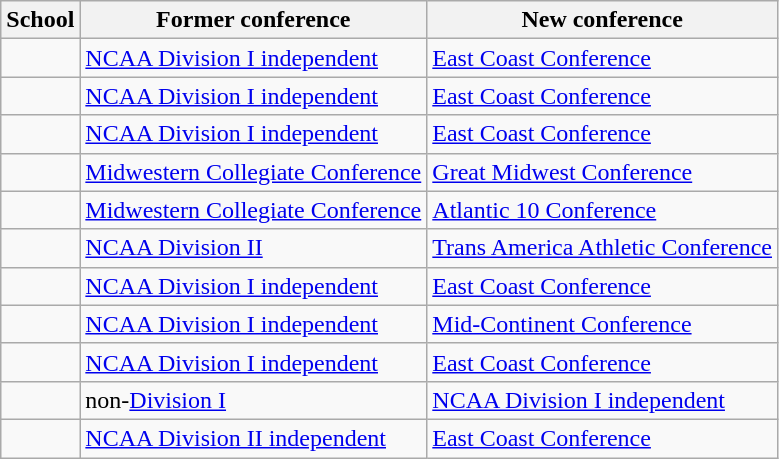<table class="wikitable sortable">
<tr>
<th>School</th>
<th>Former conference</th>
<th>New conference</th>
</tr>
<tr>
<td></td>
<td><a href='#'>NCAA Division I independent</a></td>
<td><a href='#'>East Coast Conference</a></td>
</tr>
<tr>
<td></td>
<td><a href='#'>NCAA Division I independent</a></td>
<td><a href='#'>East Coast Conference</a></td>
</tr>
<tr>
<td></td>
<td><a href='#'>NCAA Division I independent</a></td>
<td><a href='#'>East Coast Conference</a></td>
</tr>
<tr>
<td></td>
<td><a href='#'>Midwestern Collegiate Conference</a></td>
<td><a href='#'>Great Midwest Conference</a></td>
</tr>
<tr>
<td></td>
<td><a href='#'>Midwestern Collegiate Conference</a></td>
<td><a href='#'>Atlantic 10 Conference</a></td>
</tr>
<tr>
<td></td>
<td><a href='#'>NCAA Division II</a></td>
<td><a href='#'>Trans America Athletic Conference</a></td>
</tr>
<tr>
<td></td>
<td><a href='#'>NCAA Division I independent</a></td>
<td><a href='#'>East Coast Conference</a></td>
</tr>
<tr>
<td></td>
<td><a href='#'>NCAA Division I independent</a></td>
<td><a href='#'>Mid-Continent Conference</a></td>
</tr>
<tr>
<td></td>
<td><a href='#'>NCAA Division I independent</a></td>
<td><a href='#'>East Coast Conference</a></td>
</tr>
<tr>
<td></td>
<td>non-<a href='#'>Division I</a></td>
<td><a href='#'>NCAA Division I independent</a></td>
</tr>
<tr>
<td></td>
<td><a href='#'>NCAA Division II independent</a></td>
<td><a href='#'>East Coast Conference</a></td>
</tr>
</table>
